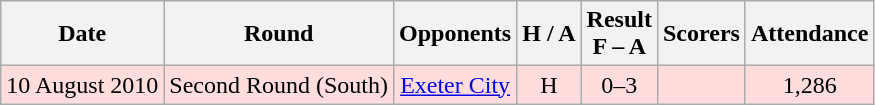<table class="wikitable" style="text-align:center">
<tr bgcolor="#f0f6ff">
<th>Date</th>
<th>Round</th>
<th>Opponents</th>
<th>H / A</th>
<th>Result<br>F – A</th>
<th>Scorers</th>
<th>Attendance</th>
</tr>
<tr bgcolor="#ffdddd">
<td>10 August 2010</td>
<td>Second Round (South)</td>
<td><a href='#'>Exeter City</a></td>
<td>H</td>
<td>0–3</td>
<td></td>
<td>1,286</td>
</tr>
</table>
